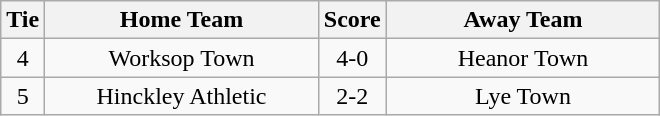<table class="wikitable" style="text-align:center;">
<tr>
<th width=20>Tie</th>
<th width=175>Home Team</th>
<th width=20>Score</th>
<th width=175>Away Team</th>
</tr>
<tr>
<td>4</td>
<td>Worksop Town</td>
<td>4-0</td>
<td>Heanor Town</td>
</tr>
<tr>
<td>5</td>
<td>Hinckley Athletic</td>
<td>2-2</td>
<td>Lye Town</td>
</tr>
</table>
